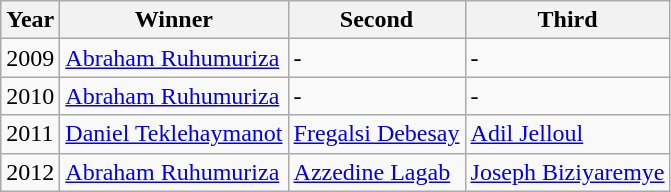<table class="wikitable">
<tr>
<th>Year</th>
<th>Winner</th>
<th>Second</th>
<th>Third</th>
</tr>
<tr>
<td>2009</td>
<td> <a href='#'>Abraham Ruhumuriza</a></td>
<td>-</td>
<td>-</td>
</tr>
<tr>
<td>2010</td>
<td> <a href='#'>Abraham Ruhumuriza</a></td>
<td>-</td>
<td>-</td>
</tr>
<tr>
<td>2011</td>
<td> <a href='#'>Daniel Teklehaymanot</a></td>
<td> <a href='#'>Fregalsi Debesay</a></td>
<td> <a href='#'>Adil Jelloul</a></td>
</tr>
<tr>
<td>2012</td>
<td> <a href='#'>Abraham Ruhumuriza</a></td>
<td> <a href='#'>Azzedine Lagab</a></td>
<td> <a href='#'>Joseph Biziyaremye</a></td>
</tr>
</table>
